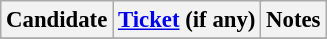<table class="wikitable" style="font-size: 95%">
<tr>
<th>Candidate</th>
<th colspan="2"><a href='#'>Ticket</a> (if any)</th>
<th>Notes</th>
</tr>
<tr>
</tr>
</table>
